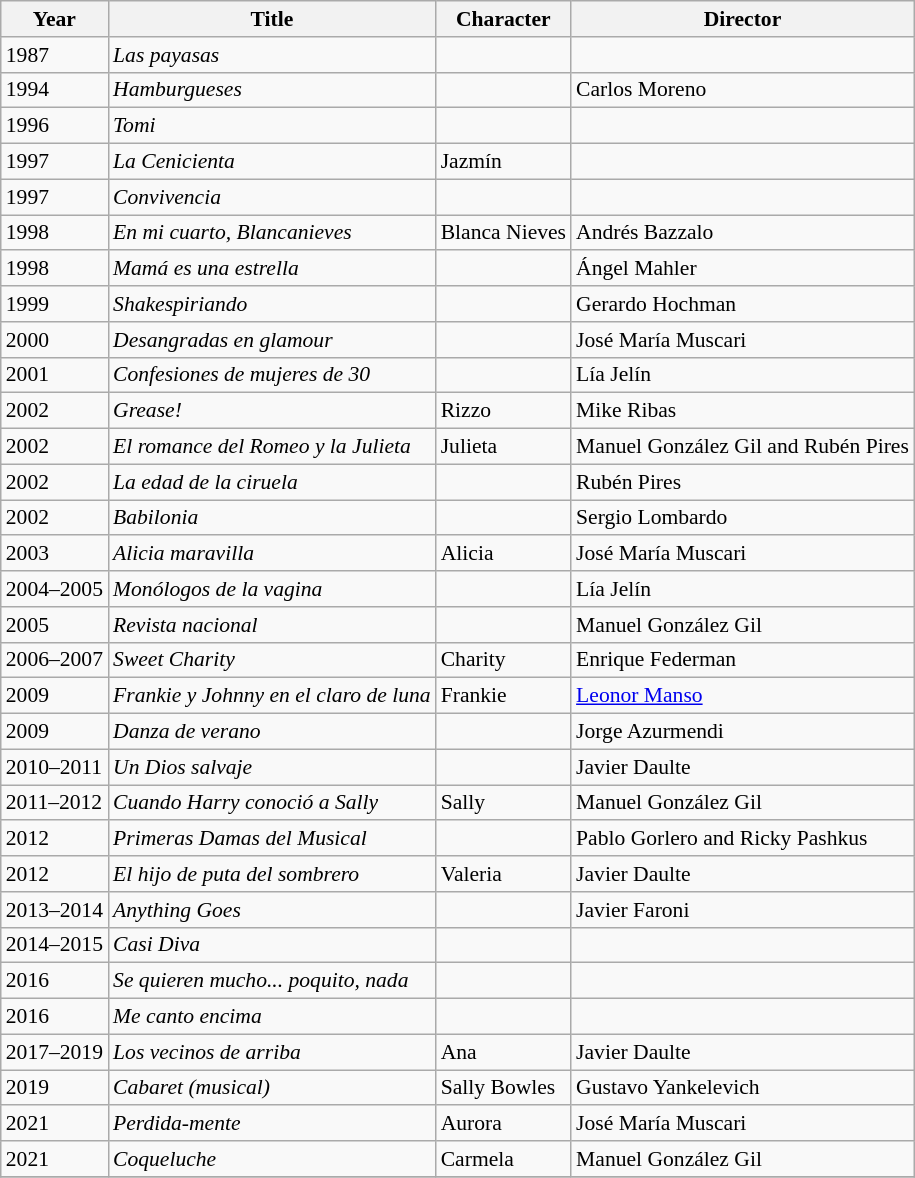<table class="wikitable" style="font-size: 90%;">
<tr>
<th>Year</th>
<th>Title</th>
<th>Character</th>
<th>Director</th>
</tr>
<tr>
<td>1987</td>
<td><em>Las payasas</em></td>
<td></td>
<td></td>
</tr>
<tr>
<td>1994</td>
<td><em>Hamburgueses</em></td>
<td></td>
<td>Carlos Moreno</td>
</tr>
<tr>
<td>1996</td>
<td><em>Tomi</em></td>
<td></td>
<td></td>
</tr>
<tr>
<td>1997</td>
<td><em>La Cenicienta</em></td>
<td>Jazmín</td>
<td></td>
</tr>
<tr>
<td>1997</td>
<td><em>Convivencia</em></td>
<td></td>
<td></td>
</tr>
<tr>
<td>1998</td>
<td><em>En mi cuarto, Blancanieves</em></td>
<td>Blanca Nieves</td>
<td>Andrés Bazzalo</td>
</tr>
<tr>
<td>1998</td>
<td><em>Mamá es una estrella</em></td>
<td></td>
<td>Ángel Mahler</td>
</tr>
<tr>
<td>1999</td>
<td><em>Shakespiriando</em></td>
<td></td>
<td>Gerardo Hochman</td>
</tr>
<tr>
<td>2000</td>
<td><em>Desangradas en glamour</em></td>
<td></td>
<td>José María Muscari</td>
</tr>
<tr>
<td>2001</td>
<td><em>Confesiones de mujeres de 30</em></td>
<td></td>
<td>Lía Jelín</td>
</tr>
<tr>
<td>2002</td>
<td><em>Grease!</em></td>
<td>Rizzo</td>
<td>Mike Ribas</td>
</tr>
<tr>
<td>2002</td>
<td><em>El romance del Romeo y la Julieta</em></td>
<td>Julieta</td>
<td>Manuel González Gil and Rubén Pires</td>
</tr>
<tr>
<td>2002</td>
<td><em>La edad de la ciruela</em></td>
<td></td>
<td>Rubén Pires</td>
</tr>
<tr>
<td>2002</td>
<td><em>Babilonia</em></td>
<td></td>
<td>Sergio Lombardo</td>
</tr>
<tr>
<td>2003</td>
<td><em>Alicia maravilla</em></td>
<td>Alicia</td>
<td>José María Muscari</td>
</tr>
<tr>
<td>2004–2005</td>
<td><em>Monólogos de la vagina</em></td>
<td></td>
<td>Lía Jelín</td>
</tr>
<tr>
<td>2005</td>
<td><em>Revista nacional</em></td>
<td></td>
<td>Manuel González Gil</td>
</tr>
<tr>
<td>2006–2007</td>
<td><em>Sweet Charity</em></td>
<td>Charity</td>
<td>Enrique Federman</td>
</tr>
<tr>
<td>2009</td>
<td><em>Frankie y Johnny en el claro de luna</em></td>
<td>Frankie</td>
<td><a href='#'>Leonor Manso</a></td>
</tr>
<tr>
<td>2009</td>
<td><em>Danza de verano</em></td>
<td></td>
<td>Jorge Azurmendi</td>
</tr>
<tr>
<td>2010–2011</td>
<td><em>Un Dios salvaje</em></td>
<td></td>
<td>Javier Daulte</td>
</tr>
<tr>
<td>2011–2012</td>
<td><em>Cuando Harry conoció a Sally</em></td>
<td>Sally</td>
<td>Manuel González Gil</td>
</tr>
<tr>
<td>2012</td>
<td><em>Primeras Damas del Musical</em></td>
<td></td>
<td>Pablo Gorlero and Ricky Pashkus</td>
</tr>
<tr>
<td>2012</td>
<td><em>El hijo de puta del sombrero</em></td>
<td>Valeria</td>
<td>Javier Daulte</td>
</tr>
<tr>
<td>2013–2014</td>
<td><em>Anything Goes</em></td>
<td></td>
<td>Javier Faroni</td>
</tr>
<tr>
<td>2014–2015</td>
<td><em>Casi Diva</em></td>
<td></td>
<td></td>
</tr>
<tr>
<td>2016</td>
<td><em>Se quieren mucho... poquito, nada</em></td>
<td></td>
<td></td>
</tr>
<tr>
<td>2016</td>
<td><em>Me canto encima</em></td>
<td></td>
<td></td>
</tr>
<tr>
<td>2017–2019</td>
<td><em>Los vecinos de arriba</em></td>
<td>Ana</td>
<td>Javier Daulte</td>
</tr>
<tr>
<td>2019</td>
<td><em>Cabaret (musical)</em></td>
<td>Sally Bowles</td>
<td>Gustavo Yankelevich</td>
</tr>
<tr>
<td>2021</td>
<td><em>Perdida-mente</em></td>
<td>Aurora</td>
<td>José María Muscari</td>
</tr>
<tr>
<td>2021</td>
<td><em>Coqueluche</em></td>
<td>Carmela</td>
<td>Manuel González Gil</td>
</tr>
<tr>
</tr>
</table>
